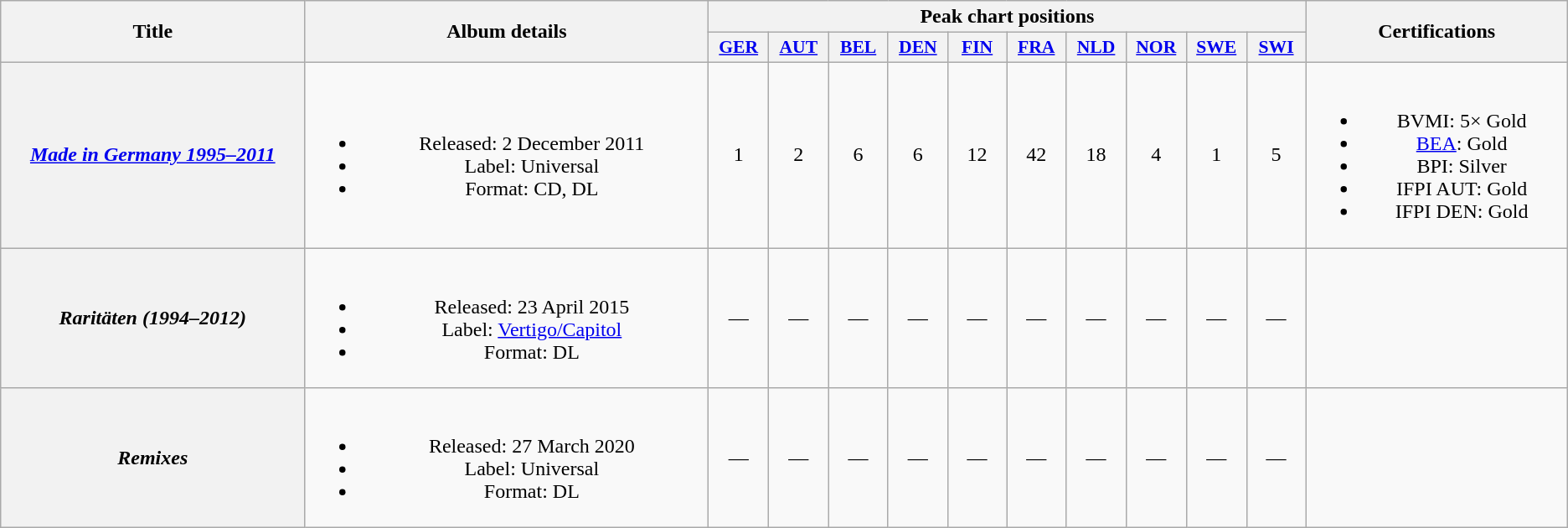<table class="wikitable plainrowheaders" style="text-align:center;">
<tr>
<th scope="col" rowspan="2" style="width:17em;">Title</th>
<th scope="col" rowspan="2" style="width:22em;">Album details</th>
<th scope="col" colspan="10">Peak chart positions</th>
<th scope="col" rowspan="2" style="width:14em;">Certifications</th>
</tr>
<tr>
<th scope="col" style="width:3em;font-size:90%;"><a href='#'>GER</a><br></th>
<th scope="col" style="width:3em;font-size:90%;"><a href='#'>AUT</a><br></th>
<th scope="col" style="width:3em;font-size:90%;"><a href='#'>BEL</a><br></th>
<th scope="col" style="width:3em;font-size:90%;"><a href='#'>DEN</a><br></th>
<th scope="col" style="width:3em;font-size:90%;"><a href='#'>FIN</a><br></th>
<th scope="col" style="width:3em;font-size:90%;"><a href='#'>FRA</a><br></th>
<th scope="col" style="width:3em;font-size:90%;"><a href='#'>NLD</a><br></th>
<th scope="col" style="width:3em;font-size:90%;"><a href='#'>NOR</a><br></th>
<th scope="col" style="width:3em;font-size:90%;"><a href='#'>SWE</a><br></th>
<th scope="col" style="width:3em;font-size:90%;"><a href='#'>SWI</a><br></th>
</tr>
<tr>
<th scope="row"><em><a href='#'>Made in Germany 1995–2011</a></em></th>
<td><br><ul><li>Released: 2 December 2011</li><li>Label: Universal</li><li>Format: CD, DL</li></ul></td>
<td>1</td>
<td>2</td>
<td>6</td>
<td>6</td>
<td>12</td>
<td>42</td>
<td>18</td>
<td>4</td>
<td>1</td>
<td>5</td>
<td><br><ul><li>BVMI: 5× Gold</li><li><a href='#'>BEA</a>: Gold</li><li>BPI: Silver</li><li>IFPI AUT: Gold</li><li>IFPI DEN: Gold</li></ul></td>
</tr>
<tr>
<th scope="row"><em>Raritäten (1994–2012) </em></th>
<td><br><ul><li>Released: 23 April 2015</li><li>Label: <a href='#'>Vertigo/Capitol</a></li><li>Format: DL</li></ul></td>
<td>—</td>
<td>—</td>
<td>—</td>
<td>—</td>
<td>—</td>
<td>—</td>
<td>—</td>
<td>—</td>
<td>—</td>
<td>—</td>
<td></td>
</tr>
<tr>
<th scope="row"><em>Remixes</em></th>
<td><br><ul><li>Released: 27 March 2020</li><li>Label: Universal</li><li>Format: DL</li></ul></td>
<td>—</td>
<td>—</td>
<td>—</td>
<td>—</td>
<td>—</td>
<td>—</td>
<td>—</td>
<td>—</td>
<td>—</td>
<td>—</td>
<td></td>
</tr>
</table>
